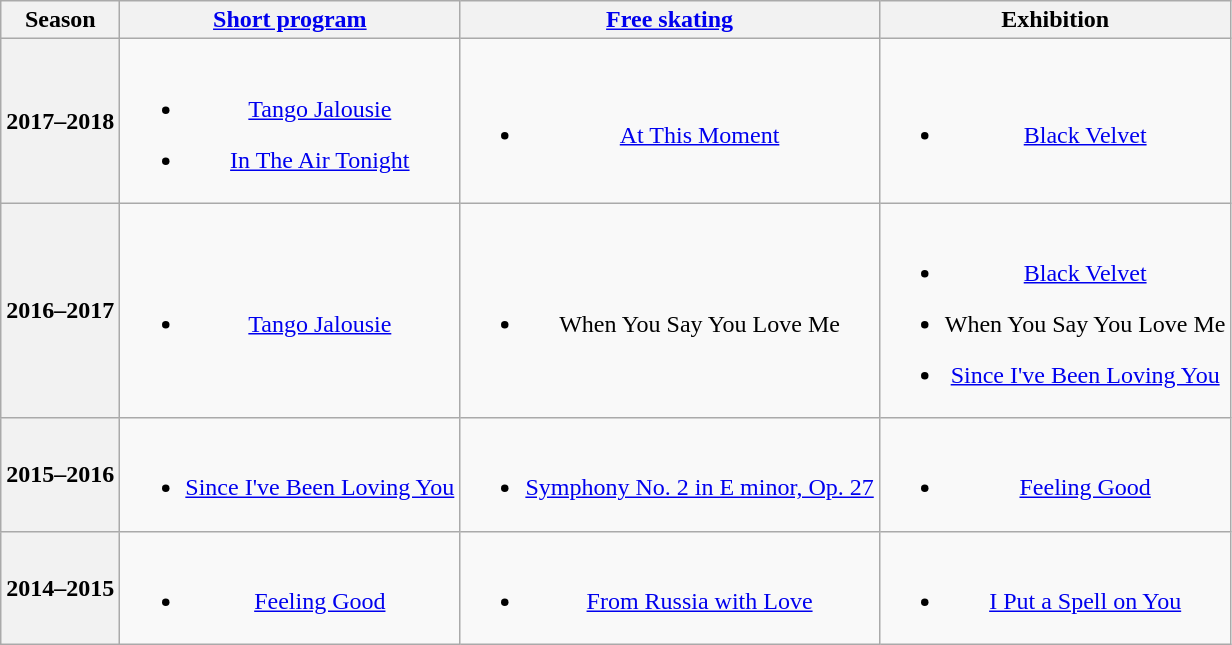<table class="wikitable" style="text-align:center">
<tr>
<th>Season</th>
<th><a href='#'>Short program</a></th>
<th><a href='#'>Free skating</a></th>
<th>Exhibition</th>
</tr>
<tr>
<th>2017–2018 <br> </th>
<td><br><ul><li><a href='#'>Tango Jalousie</a> <br></li></ul><ul><li><a href='#'>In The Air Tonight</a> <br></li></ul></td>
<td><br><ul><li><a href='#'>At This Moment</a> <br></li></ul></td>
<td><br><ul><li><a href='#'>Black Velvet</a> <br></li></ul></td>
</tr>
<tr>
<th>2016–2017 <br> </th>
<td><br><ul><li><a href='#'>Tango Jalousie</a> <br></li></ul></td>
<td><br><ul><li>When You Say You Love Me <br></li></ul></td>
<td><br><ul><li><a href='#'>Black Velvet</a> <br></li></ul><ul><li>When You Say You Love Me <br></li></ul><ul><li><a href='#'>Since I've Been Loving You</a> <br></li></ul></td>
</tr>
<tr>
<th>2015–2016 <br> </th>
<td><br><ul><li><a href='#'>Since I've Been Loving You</a> <br></li></ul></td>
<td><br><ul><li><a href='#'>Symphony No. 2 in E minor, Op. 27</a> <br></li></ul></td>
<td><br><ul><li><a href='#'>Feeling Good</a> <br></li></ul></td>
</tr>
<tr>
<th>2014–2015 <br> </th>
<td><br><ul><li><a href='#'>Feeling Good</a> <br></li></ul></td>
<td><br><ul><li><a href='#'>From Russia with Love</a> <br></li></ul></td>
<td><br><ul><li><a href='#'>I Put a Spell on You</a></li></ul></td>
</tr>
</table>
